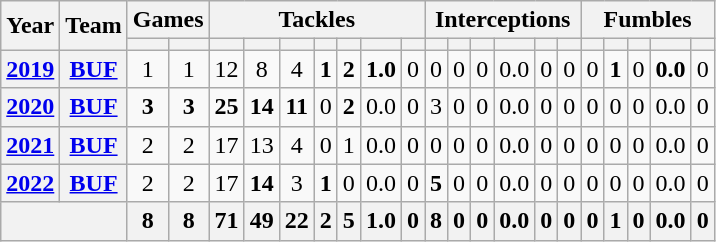<table class="wikitable" style="text-align: center;">
<tr>
<th rowspan="2">Year</th>
<th rowspan="2">Team</th>
<th colspan="2">Games</th>
<th colspan="7">Tackles</th>
<th colspan="6">Interceptions</th>
<th colspan="5">Fumbles</th>
</tr>
<tr>
<th></th>
<th></th>
<th></th>
<th></th>
<th></th>
<th></th>
<th></th>
<th></th>
<th></th>
<th></th>
<th></th>
<th></th>
<th></th>
<th></th>
<th></th>
<th></th>
<th></th>
<th></th>
<th></th>
<th></th>
</tr>
<tr>
<th><a href='#'>2019</a></th>
<th><a href='#'>BUF</a></th>
<td>1</td>
<td>1</td>
<td>12</td>
<td>8</td>
<td>4</td>
<td><strong>1</strong></td>
<td><strong>2</strong></td>
<td><strong>1.0</strong></td>
<td>0</td>
<td>0</td>
<td>0</td>
<td>0</td>
<td>0.0</td>
<td>0</td>
<td>0</td>
<td>0</td>
<td><strong>1</strong></td>
<td>0</td>
<td><strong>0.0</strong></td>
<td>0</td>
</tr>
<tr>
<th><a href='#'>2020</a></th>
<th><a href='#'>BUF</a></th>
<td><strong>3</strong></td>
<td><strong>3</strong></td>
<td><strong>25</strong></td>
<td><strong>14</strong></td>
<td><strong>11</strong></td>
<td>0</td>
<td><strong>2</strong></td>
<td>0.0</td>
<td>0</td>
<td>3</td>
<td>0</td>
<td>0</td>
<td>0.0</td>
<td>0</td>
<td>0</td>
<td>0</td>
<td>0</td>
<td>0</td>
<td>0.0</td>
<td>0</td>
</tr>
<tr>
<th><a href='#'>2021</a></th>
<th><a href='#'>BUF</a></th>
<td>2</td>
<td>2</td>
<td>17</td>
<td>13</td>
<td>4</td>
<td>0</td>
<td>1</td>
<td>0.0</td>
<td>0</td>
<td>0</td>
<td>0</td>
<td>0</td>
<td>0.0</td>
<td>0</td>
<td>0</td>
<td>0</td>
<td>0</td>
<td>0</td>
<td>0.0</td>
<td>0</td>
</tr>
<tr>
<th><a href='#'>2022</a></th>
<th><a href='#'>BUF</a></th>
<td>2</td>
<td>2</td>
<td>17</td>
<td><strong>14</strong></td>
<td>3</td>
<td><strong>1</strong></td>
<td>0</td>
<td>0.0</td>
<td>0</td>
<td><strong>5</strong></td>
<td>0</td>
<td>0</td>
<td>0.0</td>
<td>0</td>
<td>0</td>
<td>0</td>
<td>0</td>
<td>0</td>
<td>0.0</td>
<td>0</td>
</tr>
<tr>
<th colspan="2"></th>
<th>8</th>
<th>8</th>
<th>71</th>
<th>49</th>
<th>22</th>
<th>2</th>
<th>5</th>
<th>1.0</th>
<th>0</th>
<th>8</th>
<th>0</th>
<th>0</th>
<th>0.0</th>
<th>0</th>
<th>0</th>
<th>0</th>
<th>1</th>
<th>0</th>
<th>0.0</th>
<th>0</th>
</tr>
</table>
